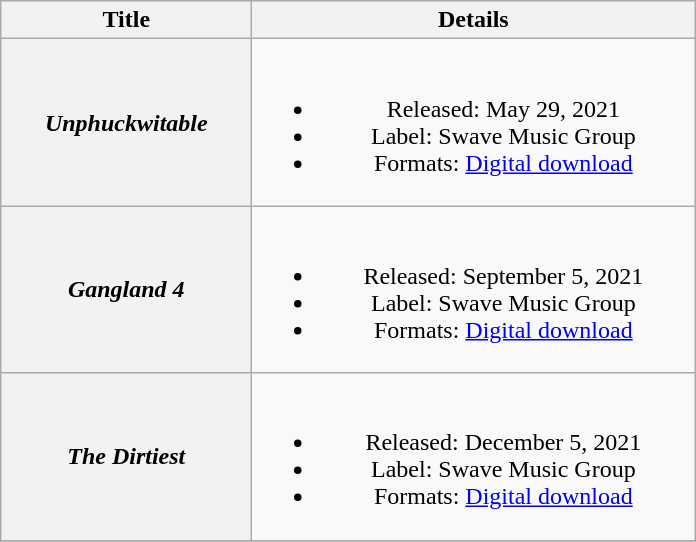<table class="wikitable plainrowheaders" style="text-align:center;">
<tr>
<th scope="col" style="width:10em;">Title</th>
<th scope="col" style="width:18em;">Details</th>
</tr>
<tr>
<th scope="row"><em>Unphuckwitable</em></th>
<td><br><ul><li>Released: May 29, 2021</li><li>Label: Swave Music Group</li><li>Formats: <a href='#'>Digital download</a></li></ul></td>
</tr>
<tr>
<th scope="row"><em>Gangland 4</em></th>
<td><br><ul><li>Released: September 5, 2021</li><li>Label: Swave Music Group</li><li>Formats: <a href='#'>Digital download</a></li></ul></td>
</tr>
<tr>
<th scope="row"><em>The Dirtiest</em></th>
<td><br><ul><li>Released: December 5, 2021</li><li>Label: Swave Music Group</li><li>Formats: <a href='#'>Digital download</a></li></ul></td>
</tr>
<tr>
</tr>
</table>
